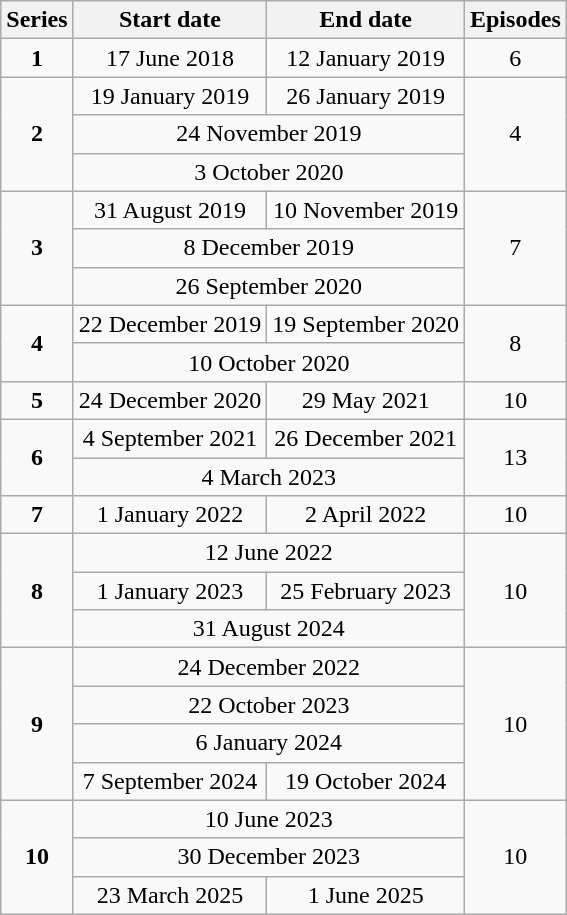<table class="wikitable" style="text-align:center;">
<tr>
<th>Series</th>
<th>Start date</th>
<th>End date</th>
<th>Episodes</th>
</tr>
<tr>
<td><strong>1</strong></td>
<td>17 June 2018</td>
<td>12 January 2019</td>
<td>6</td>
</tr>
<tr>
<td rowspan="3"><strong>2</strong></td>
<td>19 January 2019</td>
<td>26 January 2019</td>
<td rowspan="3">4</td>
</tr>
<tr>
<td colspan="2">24 November 2019</td>
</tr>
<tr>
<td colspan="2">3 October 2020</td>
</tr>
<tr>
<td rowspan="3"><strong>3</strong></td>
<td>31 August 2019</td>
<td>10 November 2019</td>
<td rowspan="3">7</td>
</tr>
<tr>
<td colspan="2">8 December 2019</td>
</tr>
<tr>
<td colspan="2">26 September 2020</td>
</tr>
<tr>
<td rowspan="2"><strong>4</strong></td>
<td>22 December 2019</td>
<td>19 September 2020</td>
<td rowspan="2">8</td>
</tr>
<tr>
<td colspan="2">10 October 2020</td>
</tr>
<tr>
<td><strong>5</strong></td>
<td>24 December 2020</td>
<td>29 May 2021</td>
<td>10</td>
</tr>
<tr>
<td rowspan="2"><strong>6</strong></td>
<td>4 September 2021</td>
<td>26 December 2021</td>
<td rowspan="2">13</td>
</tr>
<tr>
<td colspan="2">4 March 2023</td>
</tr>
<tr>
<td><strong>7</strong></td>
<td>1 January 2022</td>
<td>2 April 2022</td>
<td>10</td>
</tr>
<tr>
<td rowspan="3"><strong>8</strong></td>
<td colspan="2">12 June 2022</td>
<td rowspan="3">10</td>
</tr>
<tr>
<td>1 January 2023</td>
<td>25 February 2023</td>
</tr>
<tr>
<td colspan="2">31 August 2024</td>
</tr>
<tr>
<td rowspan="4"><strong>9</strong></td>
<td colspan="2">24 December 2022</td>
<td rowspan="4">10</td>
</tr>
<tr>
<td colspan="2">22 October 2023</td>
</tr>
<tr>
<td colspan="2">6 January 2024</td>
</tr>
<tr>
<td>7 September 2024</td>
<td>19 October 2024</td>
</tr>
<tr>
<td rowspan="3"><strong>10</strong></td>
<td colspan="2">10 June 2023</td>
<td rowspan="3">10</td>
</tr>
<tr>
<td colspan="2">30 December 2023</td>
</tr>
<tr>
<td>23 March 2025</td>
<td>1 June 2025</td>
</tr>
</table>
